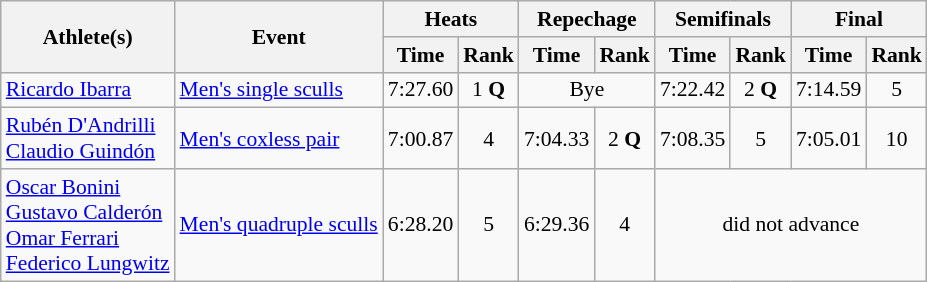<table class="wikitable" style="font-size:90%">
<tr>
<th rowspan="2">Athlete(s)</th>
<th rowspan="2">Event</th>
<th colspan="2">Heats</th>
<th colspan="2">Repechage</th>
<th colspan="2">Semifinals</th>
<th colspan="2">Final</th>
</tr>
<tr>
<th>Time</th>
<th>Rank</th>
<th>Time</th>
<th>Rank</th>
<th>Time</th>
<th>Rank</th>
<th>Time</th>
<th>Rank</th>
</tr>
<tr>
<td><a href='#'>Ricardo Ibarra</a></td>
<td><a href='#'>Men's single sculls</a></td>
<td align="center">7:27.60</td>
<td align="center">1 <strong>Q</strong></td>
<td align="center" colspan=2>Bye</td>
<td align="center">7:22.42</td>
<td align="center">2 <strong>Q</strong></td>
<td align="center">7:14.59</td>
<td align="center">5</td>
</tr>
<tr>
<td><a href='#'>Rubén D'Andrilli</a><br><a href='#'>Claudio Guindón</a></td>
<td><a href='#'>Men's coxless pair</a></td>
<td align="center">7:00.87</td>
<td align="center">4</td>
<td align="center">7:04.33</td>
<td align="center">2 <strong>Q</strong></td>
<td align="center">7:08.35</td>
<td align="center">5</td>
<td align="center">7:05.01</td>
<td align="center">10</td>
</tr>
<tr>
<td><a href='#'>Oscar Bonini</a> <br><a href='#'>Gustavo Calderón</a> <br><a href='#'>Omar Ferrari</a> <br><a href='#'>Federico Lungwitz</a></td>
<td><a href='#'>Men's quadruple sculls</a></td>
<td align="center">6:28.20</td>
<td align="center">5</td>
<td align="center">6:29.36</td>
<td align="center">4</td>
<td align="center" colspan=4>did not advance</td>
</tr>
</table>
